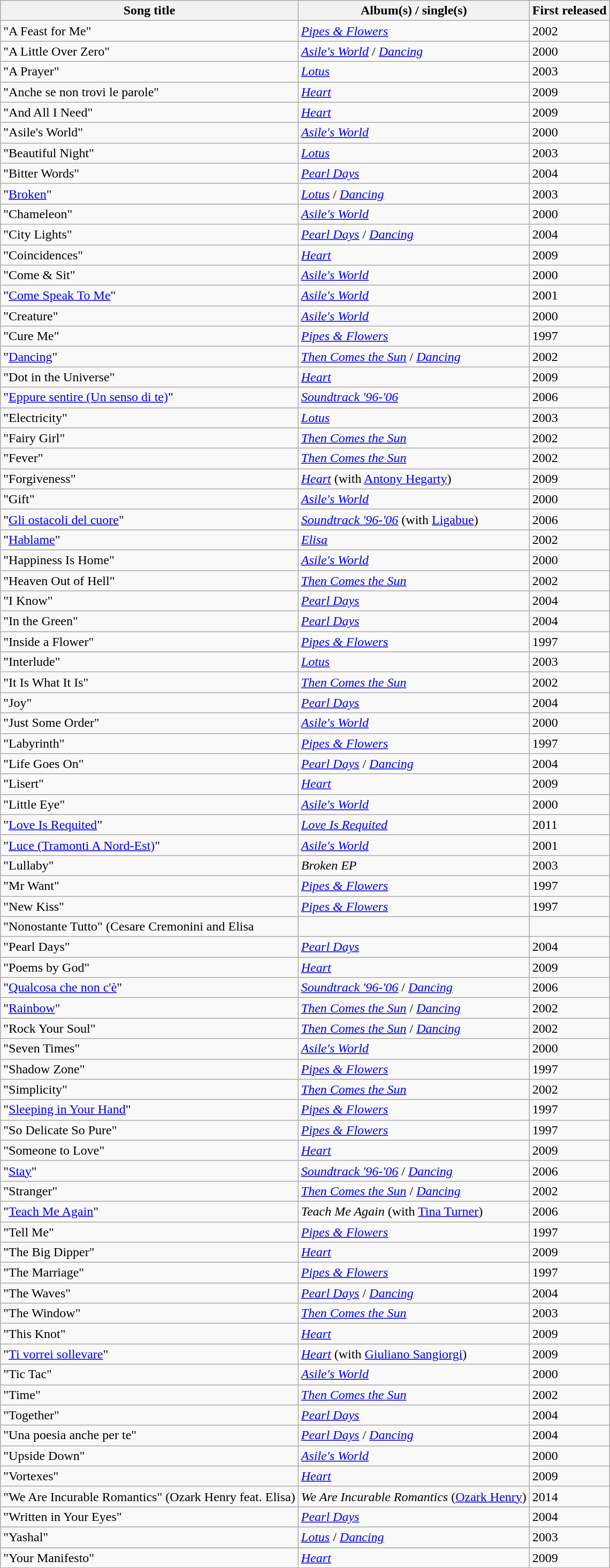<table class="wikitable sortable">
<tr>
<th>Song title</th>
<th>Album(s) / single(s)</th>
<th>First released</th>
</tr>
<tr>
<td>"A Feast for Me"</td>
<td><em><a href='#'>Pipes & Flowers</a></em></td>
<td>2002</td>
</tr>
<tr>
<td>"A Little Over Zero"</td>
<td><em><a href='#'>Asile's World</a></em> / <em><a href='#'>Dancing</a></em></td>
<td>2000</td>
</tr>
<tr>
<td>"A Prayer"</td>
<td><em><a href='#'>Lotus</a></em></td>
<td>2003</td>
</tr>
<tr>
<td>"Anche se non trovi le parole"</td>
<td><em><a href='#'>Heart</a></em></td>
<td>2009</td>
</tr>
<tr>
<td>"And All I Need"</td>
<td><em><a href='#'>Heart</a></em></td>
<td>2009</td>
</tr>
<tr>
<td>"Asile's World"</td>
<td><em><a href='#'>Asile's World</a></em></td>
<td>2000</td>
</tr>
<tr>
<td>"Beautiful Night"</td>
<td><em><a href='#'>Lotus</a></em></td>
<td>2003</td>
</tr>
<tr>
<td>"Bitter Words"</td>
<td><em><a href='#'>Pearl Days</a></em></td>
<td>2004</td>
</tr>
<tr>
<td>"<a href='#'>Broken</a>"</td>
<td><em><a href='#'>Lotus</a></em> / <em><a href='#'>Dancing</a></em></td>
<td>2003</td>
</tr>
<tr>
<td>"Chameleon"</td>
<td><em><a href='#'>Asile's World</a></em></td>
<td>2000</td>
</tr>
<tr>
<td>"City Lights"</td>
<td><em><a href='#'>Pearl Days</a></em> / <em><a href='#'>Dancing</a></em></td>
<td>2004</td>
</tr>
<tr>
<td>"Coincidences"</td>
<td><em><a href='#'>Heart</a></em></td>
<td>2009</td>
</tr>
<tr>
<td>"Come & Sit"</td>
<td><em><a href='#'>Asile's World</a></em></td>
<td>2000</td>
</tr>
<tr>
<td>"<a href='#'>Come Speak To Me</a>"</td>
<td><em><a href='#'>Asile's World</a></em></td>
<td>2001</td>
</tr>
<tr>
<td>"Creature"</td>
<td><em><a href='#'>Asile's World</a></em></td>
<td>2000</td>
</tr>
<tr>
<td>"Cure Me"</td>
<td><em><a href='#'>Pipes & Flowers</a></em></td>
<td>1997</td>
</tr>
<tr>
<td>"<a href='#'>Dancing</a>"</td>
<td><em><a href='#'>Then Comes the Sun</a></em> / <em><a href='#'>Dancing</a></em></td>
<td>2002</td>
</tr>
<tr>
<td>"Dot in the Universe"</td>
<td><em><a href='#'>Heart</a></em></td>
<td>2009</td>
</tr>
<tr>
<td>"<a href='#'>Eppure sentire (Un senso di te)</a>"</td>
<td><em><a href='#'>Soundtrack '96-'06</a></em></td>
<td>2006</td>
</tr>
<tr>
<td>"Electricity"</td>
<td><em><a href='#'>Lotus</a></em></td>
<td>2003</td>
</tr>
<tr>
<td>"Fairy Girl"</td>
<td><em><a href='#'>Then Comes the Sun</a></em></td>
<td>2002</td>
</tr>
<tr>
<td>"Fever"</td>
<td><em><a href='#'>Then Comes the Sun</a></em></td>
<td>2002</td>
</tr>
<tr>
<td>"Forgiveness"</td>
<td><em><a href='#'>Heart</a></em> (with <a href='#'>Antony Hegarty</a>)</td>
<td>2009</td>
</tr>
<tr>
<td>"Gift"</td>
<td><em><a href='#'>Asile's World</a></em></td>
<td>2000</td>
</tr>
<tr>
<td>"<a href='#'>Gli ostacoli del cuore</a>"</td>
<td><em><a href='#'>Soundtrack '96-'06</a></em> (with <a href='#'>Ligabue</a>)</td>
<td>2006</td>
</tr>
<tr>
<td>"<a href='#'>Hablame</a>"</td>
<td><em><a href='#'>Elisa</a></em></td>
<td>2002</td>
</tr>
<tr>
<td>"Happiness Is Home"</td>
<td><em><a href='#'>Asile's World</a></em></td>
<td>2000</td>
</tr>
<tr>
<td>"Heaven Out of Hell"</td>
<td><em><a href='#'>Then Comes the Sun</a></em></td>
<td>2002</td>
</tr>
<tr>
<td>"I Know"</td>
<td><em><a href='#'>Pearl Days</a></em></td>
<td>2004</td>
</tr>
<tr>
<td>"In the Green"</td>
<td><em><a href='#'>Pearl Days</a></em></td>
<td>2004</td>
</tr>
<tr>
<td>"Inside a Flower"</td>
<td><em><a href='#'>Pipes & Flowers</a></em></td>
<td>1997</td>
</tr>
<tr>
<td>"Interlude"</td>
<td><em><a href='#'>Lotus</a></em></td>
<td>2003</td>
</tr>
<tr>
<td>"It Is What It Is"</td>
<td><em><a href='#'>Then Comes the Sun</a></em></td>
<td>2002</td>
</tr>
<tr>
<td>"Joy"</td>
<td><em><a href='#'>Pearl Days</a></em></td>
<td>2004</td>
</tr>
<tr>
<td>"Just Some Order"</td>
<td><em><a href='#'>Asile's World</a></em></td>
<td>2000</td>
</tr>
<tr>
<td>"Labyrinth"</td>
<td><em><a href='#'>Pipes & Flowers</a></em></td>
<td>1997</td>
</tr>
<tr>
<td>"Life Goes On"</td>
<td><em><a href='#'>Pearl Days</a></em> / <em><a href='#'>Dancing</a></em></td>
<td>2004</td>
</tr>
<tr>
<td>"Lisert"</td>
<td><em><a href='#'>Heart</a></em></td>
<td>2009</td>
</tr>
<tr>
<td>"Little Eye"</td>
<td><em><a href='#'>Asile's World</a></em></td>
<td>2000</td>
</tr>
<tr>
<td>"<a href='#'>Love Is Requited</a>"</td>
<td><em><a href='#'>Love Is Requited</a></em></td>
<td>2011</td>
</tr>
<tr>
<td>"<a href='#'>Luce (Tramonti A Nord-Est)</a>"</td>
<td><em><a href='#'>Asile's World</a></em></td>
<td>2001</td>
</tr>
<tr>
<td>"Lullaby"</td>
<td><em>Broken EP</em></td>
<td>2003</td>
</tr>
<tr>
<td>"Mr Want"</td>
<td><em><a href='#'>Pipes & Flowers</a></em></td>
<td>1997</td>
</tr>
<tr>
<td>"New Kiss"</td>
<td><em><a href='#'>Pipes & Flowers</a></em></td>
<td>1997</td>
</tr>
<tr>
<td>"Nonostante Tutto" (Cesare Cremonini and Elisa</td>
<td></td>
<td></td>
</tr>
<tr>
<td>"Pearl Days"</td>
<td><em><a href='#'>Pearl Days</a></em></td>
<td>2004</td>
</tr>
<tr>
<td>"Poems by God"</td>
<td><em><a href='#'>Heart</a></em></td>
<td>2009</td>
</tr>
<tr>
<td>"<a href='#'>Qualcosa che non c'è</a>"</td>
<td><em><a href='#'>Soundtrack '96-'06</a></em> / <em><a href='#'>Dancing</a></em></td>
<td>2006</td>
</tr>
<tr>
<td>"<a href='#'>Rainbow</a>"</td>
<td><em><a href='#'>Then Comes the Sun</a></em> / <em><a href='#'>Dancing</a></em></td>
<td>2002</td>
</tr>
<tr>
<td>"Rock Your Soul"</td>
<td><em><a href='#'>Then Comes the Sun</a></em> / <em><a href='#'>Dancing</a></em></td>
<td>2002</td>
</tr>
<tr>
<td>"Seven Times"</td>
<td><em><a href='#'>Asile's World</a></em></td>
<td>2000</td>
</tr>
<tr>
<td>"Shadow Zone"</td>
<td><em><a href='#'>Pipes & Flowers</a></em></td>
<td>1997</td>
</tr>
<tr>
<td>"Simplicity"</td>
<td><em><a href='#'>Then Comes the Sun</a></em></td>
<td>2002</td>
</tr>
<tr>
<td>"<a href='#'>Sleeping in Your Hand</a>"</td>
<td><em><a href='#'>Pipes & Flowers</a></em></td>
<td>1997</td>
</tr>
<tr>
<td>"So Delicate So Pure"</td>
<td><em><a href='#'>Pipes & Flowers</a></em></td>
<td>1997</td>
</tr>
<tr>
<td>"Someone to Love"</td>
<td><em><a href='#'>Heart</a></em></td>
<td>2009</td>
</tr>
<tr>
<td>"<a href='#'>Stay</a>"</td>
<td><em><a href='#'>Soundtrack '96-'06</a></em> / <em><a href='#'>Dancing</a></em></td>
<td>2006</td>
</tr>
<tr>
<td>"Stranger"</td>
<td><em><a href='#'>Then Comes the Sun</a></em> / <em><a href='#'>Dancing</a></em></td>
<td>2002</td>
</tr>
<tr>
<td>"<a href='#'>Teach Me Again</a>"</td>
<td><em>Teach Me Again</em> (with <a href='#'>Tina Turner</a>)</td>
<td>2006</td>
</tr>
<tr>
<td>"Tell Me"</td>
<td><em><a href='#'>Pipes & Flowers</a></em></td>
<td>1997</td>
</tr>
<tr>
<td>"The Big Dipper"</td>
<td><em><a href='#'>Heart</a></em></td>
<td>2009</td>
</tr>
<tr>
<td>"The Marriage"</td>
<td><em><a href='#'>Pipes & Flowers</a></em></td>
<td>1997</td>
</tr>
<tr>
<td>"The Waves"</td>
<td><em><a href='#'>Pearl Days</a></em> / <em><a href='#'>Dancing</a></em></td>
<td>2004</td>
</tr>
<tr>
<td>"The Window"</td>
<td><em><a href='#'>Then Comes the Sun</a></em></td>
<td>2003</td>
</tr>
<tr>
<td>"This Knot"</td>
<td><em><a href='#'>Heart</a></em></td>
<td>2009</td>
</tr>
<tr>
<td>"<a href='#'>Ti vorrei sollevare</a>"</td>
<td><em><a href='#'>Heart</a></em> (with <a href='#'>Giuliano Sangiorgi</a>)</td>
<td>2009</td>
</tr>
<tr>
<td>"Tic Tac"</td>
<td><em><a href='#'>Asile's World</a></em></td>
<td>2000</td>
</tr>
<tr>
<td>"Time"</td>
<td><em><a href='#'>Then Comes the Sun</a></em></td>
<td>2002</td>
</tr>
<tr>
<td>"Together"</td>
<td><em><a href='#'>Pearl Days</a></em></td>
<td>2004</td>
</tr>
<tr>
<td>"Una poesia anche per te"</td>
<td><em><a href='#'>Pearl Days</a></em> / <em><a href='#'>Dancing</a></em></td>
<td>2004</td>
</tr>
<tr>
<td>"Upside Down"</td>
<td><em><a href='#'>Asile's World</a></em></td>
<td>2000</td>
</tr>
<tr>
<td>"Vortexes"</td>
<td><em><a href='#'>Heart</a></em></td>
<td>2009</td>
</tr>
<tr>
<td>"We Are Incurable Romantics" (Ozark Henry feat. Elisa)</td>
<td><em>We Are Incurable Romantics</em> (<a href='#'>Ozark Henry</a>)</td>
<td>2014</td>
</tr>
<tr>
<td>"Written in Your Eyes"</td>
<td><em><a href='#'>Pearl Days</a></em></td>
<td>2004</td>
</tr>
<tr>
<td>"Yashal"</td>
<td><em><a href='#'>Lotus</a></em> / <em><a href='#'>Dancing</a></em></td>
<td>2003</td>
</tr>
<tr>
<td>"Your Manifesto"</td>
<td><em><a href='#'>Heart</a></em></td>
<td>2009</td>
</tr>
</table>
